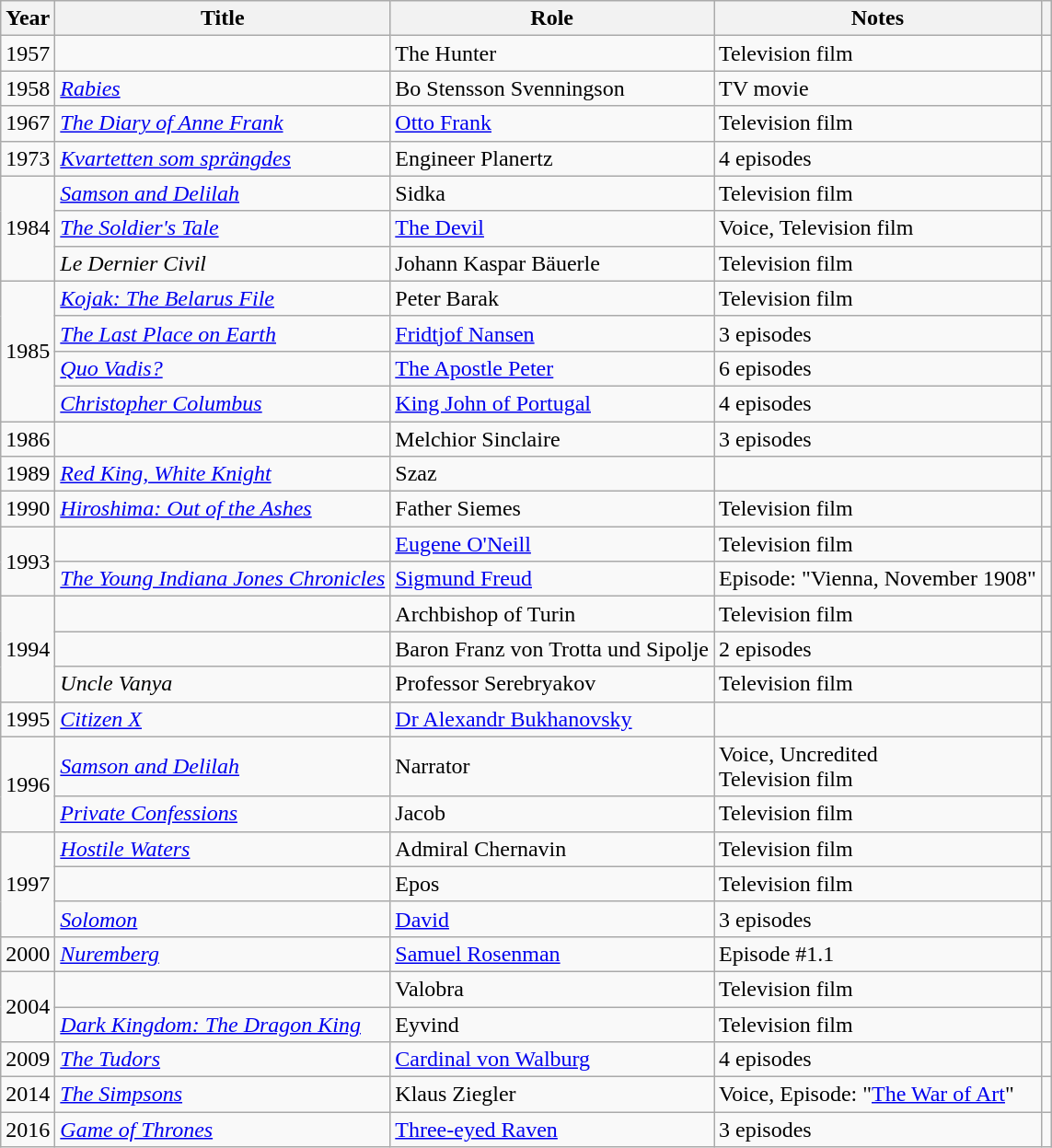<table class="wikitable">
<tr>
<th>Year</th>
<th>Title</th>
<th>Role</th>
<th>Notes</th>
<th></th>
</tr>
<tr>
<td>1957</td>
<td><em></em></td>
<td>The Hunter</td>
<td>Television film</td>
<td></td>
</tr>
<tr>
<td>1958</td>
<td><em><a href='#'>Rabies</a></em></td>
<td>Bo Stensson Svenningson</td>
<td>TV movie</td>
<td></td>
</tr>
<tr>
<td>1967</td>
<td><em><a href='#'>The Diary of Anne Frank</a></em></td>
<td><a href='#'>Otto Frank</a></td>
<td>Television film</td>
<td></td>
</tr>
<tr>
<td>1973</td>
<td><em><a href='#'>Kvartetten som sprängdes</a></em></td>
<td>Engineer Planertz</td>
<td>4 episodes</td>
<td></td>
</tr>
<tr>
<td rowspan=3>1984</td>
<td><em><a href='#'>Samson and Delilah</a></em></td>
<td>Sidka</td>
<td>Television film</td>
<td></td>
</tr>
<tr>
<td><em><a href='#'>The Soldier's Tale</a></em></td>
<td><a href='#'>The Devil</a></td>
<td>Voice, Television film</td>
<td></td>
</tr>
<tr>
<td><em>Le Dernier Civil</em></td>
<td>Johann Kaspar Bäuerle</td>
<td>Television film</td>
<td></td>
</tr>
<tr>
<td rowspan=4>1985</td>
<td><em><a href='#'>Kojak: The Belarus File</a></em></td>
<td>Peter Barak</td>
<td>Television film</td>
<td></td>
</tr>
<tr>
<td><em><a href='#'>The Last Place on Earth</a></em></td>
<td><a href='#'>Fridtjof Nansen</a></td>
<td>3 episodes</td>
<td></td>
</tr>
<tr>
<td><em><a href='#'>Quo Vadis?</a></em></td>
<td><a href='#'>The Apostle Peter</a></td>
<td>6 episodes</td>
<td></td>
</tr>
<tr>
<td><em><a href='#'>Christopher Columbus</a></em></td>
<td><a href='#'>King John of Portugal</a></td>
<td>4 episodes</td>
<td></td>
</tr>
<tr>
<td>1986</td>
<td><em></em></td>
<td>Melchior Sinclaire</td>
<td>3 episodes</td>
<td></td>
</tr>
<tr>
<td>1989</td>
<td><em><a href='#'>Red King, White Knight</a></em></td>
<td>Szaz</td>
<td></td>
<td></td>
</tr>
<tr>
<td>1990</td>
<td><em><a href='#'>Hiroshima: Out of the Ashes</a></em></td>
<td>Father Siemes</td>
<td>Television film</td>
<td></td>
</tr>
<tr>
<td rowspan=2>1993</td>
<td><em></em></td>
<td><a href='#'>Eugene O'Neill</a></td>
<td>Television film</td>
<td></td>
</tr>
<tr>
<td><em><a href='#'>The Young Indiana Jones Chronicles</a></em></td>
<td><a href='#'>Sigmund Freud</a></td>
<td>Episode: "Vienna, November 1908"</td>
<td></td>
</tr>
<tr>
<td rowspan=3>1994</td>
<td><em></em></td>
<td>Archbishop of Turin</td>
<td>Television film</td>
<td></td>
</tr>
<tr>
<td><em></em></td>
<td>Baron Franz von Trotta und Sipolje</td>
<td>2 episodes</td>
<td></td>
</tr>
<tr>
<td><em>Uncle Vanya</em></td>
<td>Professor Serebryakov</td>
<td>Television film</td>
<td></td>
</tr>
<tr>
<td>1995</td>
<td><em><a href='#'>Citizen X</a></em></td>
<td><a href='#'>Dr Alexandr Bukhanovsky</a></td>
<td></td>
<td></td>
</tr>
<tr>
<td rowspan=2>1996</td>
<td><em><a href='#'>Samson and Delilah</a></em></td>
<td>Narrator</td>
<td>Voice, Uncredited<br>Television film</td>
<td></td>
</tr>
<tr>
<td><em><a href='#'>Private Confessions</a></em></td>
<td>Jacob</td>
<td>Television film</td>
<td></td>
</tr>
<tr>
<td rowspan=3>1997</td>
<td><em><a href='#'>Hostile Waters</a></em></td>
<td>Admiral Chernavin</td>
<td>Television film</td>
<td></td>
</tr>
<tr>
<td><em></em></td>
<td>Epos</td>
<td>Television film</td>
<td></td>
</tr>
<tr>
<td><em><a href='#'>Solomon</a></em></td>
<td><a href='#'>David</a></td>
<td>3 episodes</td>
<td></td>
</tr>
<tr>
<td>2000</td>
<td><em><a href='#'>Nuremberg</a></em></td>
<td><a href='#'>Samuel Rosenman</a></td>
<td>Episode #1.1</td>
<td></td>
</tr>
<tr>
<td rowspan=2>2004</td>
<td><em></em></td>
<td>Valobra</td>
<td>Television film</td>
<td></td>
</tr>
<tr>
<td><em><a href='#'>Dark Kingdom: The Dragon King</a></em></td>
<td>Eyvind</td>
<td>Television film</td>
<td></td>
</tr>
<tr>
<td>2009</td>
<td><em><a href='#'>The Tudors</a></em></td>
<td><a href='#'>Cardinal von Walburg</a></td>
<td>4 episodes</td>
<td></td>
</tr>
<tr>
<td>2014</td>
<td><em><a href='#'>The Simpsons</a></em></td>
<td>Klaus Ziegler</td>
<td>Voice, Episode: "<a href='#'>The War of Art</a>"</td>
<td></td>
</tr>
<tr>
<td>2016</td>
<td><em><a href='#'>Game of Thrones</a></em></td>
<td><a href='#'>Three-eyed Raven</a></td>
<td>3 episodes</td>
<td></td>
</tr>
</table>
